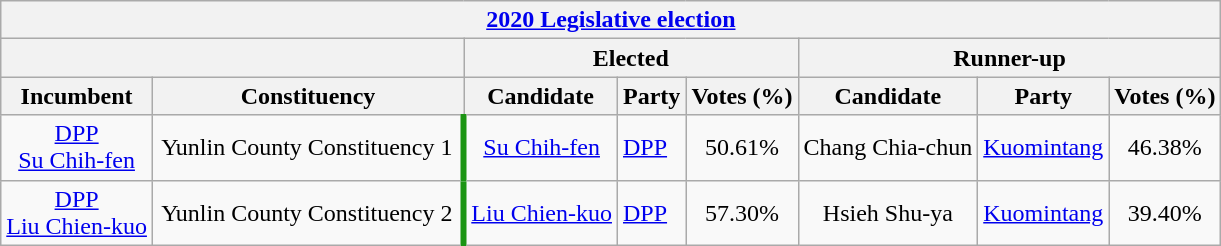<table class="wikitable collapsible sortable" style="text-align:center">
<tr>
<th colspan=8><a href='#'>2020 Legislative election</a></th>
</tr>
<tr>
<th colspan=2> </th>
<th colspan=3>Elected</th>
<th colspan=3>Runner-up</th>
</tr>
<tr>
<th>Incumbent</th>
<th style="width:200px;">Constituency</th>
<th>Candidate</th>
<th>Party</th>
<th>Votes (%)</th>
<th>Candidate</th>
<th>Party</th>
<th>Votes (%)</th>
</tr>
<tr>
<td><a href='#'>DPP</a><br><a href='#'>Su Chih-fen</a></td>
<td align="center" style="border-right:4px solid #1B9413;">Yunlin County Constituency 1</td>
<td><a href='#'>Su Chih-fen</a></td>
<td align="left"><a href='#'>DPP</a></td>
<td>50.61%</td>
<td>Chang Chia-chun</td>
<td align="left"><a href='#'>Kuomintang</a></td>
<td>46.38%</td>
</tr>
<tr>
<td><a href='#'>DPP</a><br><a href='#'>Liu Chien-kuo</a></td>
<td align="center" style="border-right:4px solid #1B9413;">Yunlin County Constituency 2</td>
<td><a href='#'>Liu Chien-kuo</a></td>
<td align="left"><a href='#'>DPP</a></td>
<td>57.30%</td>
<td>Hsieh Shu-ya</td>
<td align="left"><a href='#'>Kuomintang</a></td>
<td>39.40%</td>
</tr>
</table>
